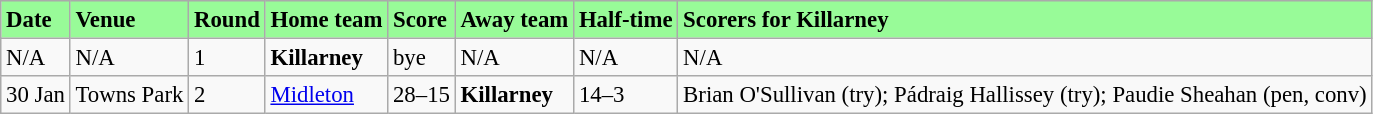<table class="wikitable" style=" float:left; margin:0.5em auto; font-size:95%">
<tr bgcolor="#98FB98">
<td><strong>Date</strong></td>
<td><strong>Venue</strong></td>
<td><strong>Round</strong></td>
<td><strong>Home team</strong></td>
<td><strong>Score</strong></td>
<td><strong>Away team</strong></td>
<td><strong>Half-time</strong></td>
<td><strong>Scorers for Killarney</strong></td>
</tr>
<tr>
<td>N/A</td>
<td>N/A</td>
<td>1</td>
<td><strong>Killarney</strong></td>
<td>bye</td>
<td>N/A</td>
<td>N/A</td>
<td>N/A</td>
</tr>
<tr>
<td>30 Jan</td>
<td>Towns Park</td>
<td>2</td>
<td><a href='#'>Midleton</a></td>
<td>28–15</td>
<td><strong>Killarney</strong></td>
<td>14–3</td>
<td>Brian O'Sullivan (try); Pádraig Hallissey (try); Paudie Sheahan (pen, conv)</td>
</tr>
</table>
